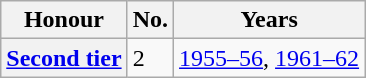<table class="wikitable plainrowheaders">
<tr>
<th scope=col>Honour</th>
<th scope=col>No.</th>
<th scope=col>Years</th>
</tr>
<tr>
<th scope=row><a href='#'>Second tier</a></th>
<td>2</td>
<td><a href='#'>1955–56</a>, <a href='#'>1961–62</a></td>
</tr>
</table>
